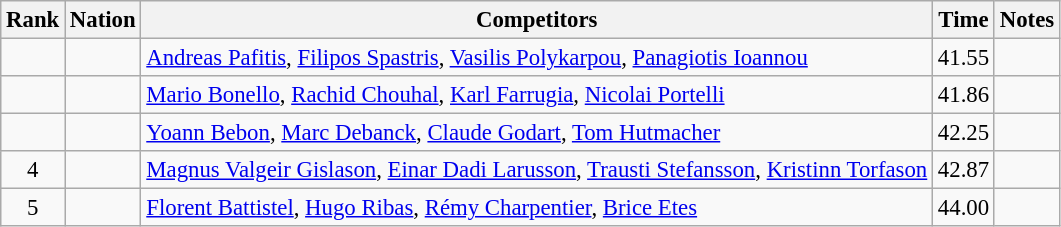<table class="wikitable sortable" style="text-align:center; font-size:95%">
<tr>
<th>Rank</th>
<th>Nation</th>
<th>Competitors</th>
<th>Time</th>
<th>Notes</th>
</tr>
<tr>
<td></td>
<td align=left></td>
<td align=left><a href='#'>Andreas Pafitis</a>, <a href='#'>Filipos Spastris</a>, <a href='#'>Vasilis Polykarpou</a>, <a href='#'>Panagiotis Ioannou</a></td>
<td>41.55</td>
<td></td>
</tr>
<tr>
<td></td>
<td align=left></td>
<td align=left><a href='#'>Mario Bonello</a>, <a href='#'>Rachid Chouhal</a>, <a href='#'>Karl Farrugia</a>, <a href='#'>Nicolai Portelli</a></td>
<td>41.86</td>
<td></td>
</tr>
<tr>
<td></td>
<td align=left></td>
<td align=left><a href='#'>Yoann Bebon</a>, <a href='#'>Marc Debanck</a>, <a href='#'>Claude Godart</a>, <a href='#'>Tom Hutmacher</a></td>
<td>42.25</td>
<td></td>
</tr>
<tr>
<td>4</td>
<td align=left></td>
<td align=left><a href='#'>Magnus Valgeir Gislason</a>, <a href='#'>Einar Dadi Larusson</a>, <a href='#'>Trausti Stefansson</a>, <a href='#'>Kristinn Torfason</a></td>
<td>42.87</td>
<td></td>
</tr>
<tr>
<td>5</td>
<td align=left></td>
<td align=left><a href='#'>Florent Battistel</a>, <a href='#'>Hugo Ribas</a>, <a href='#'>Rémy Charpentier</a>, <a href='#'>Brice Etes</a></td>
<td>44.00</td>
<td></td>
</tr>
</table>
